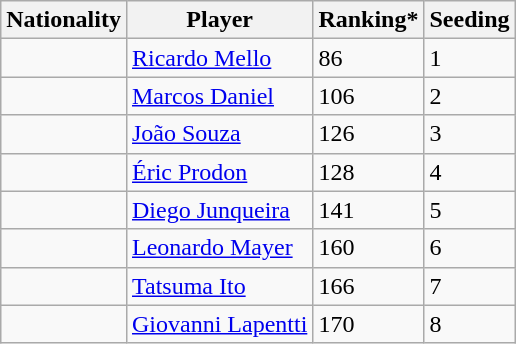<table class="wikitable" border="1">
<tr>
<th>Nationality</th>
<th>Player</th>
<th>Ranking*</th>
<th>Seeding</th>
</tr>
<tr>
<td></td>
<td><a href='#'>Ricardo Mello</a></td>
<td>86</td>
<td>1</td>
</tr>
<tr>
<td></td>
<td><a href='#'>Marcos Daniel</a></td>
<td>106</td>
<td>2</td>
</tr>
<tr>
<td></td>
<td><a href='#'>João Souza</a></td>
<td>126</td>
<td>3</td>
</tr>
<tr>
<td></td>
<td><a href='#'>Éric Prodon</a></td>
<td>128</td>
<td>4</td>
</tr>
<tr>
<td></td>
<td><a href='#'>Diego Junqueira</a></td>
<td>141</td>
<td>5</td>
</tr>
<tr>
<td></td>
<td><a href='#'>Leonardo Mayer</a></td>
<td>160</td>
<td>6</td>
</tr>
<tr>
<td></td>
<td><a href='#'>Tatsuma Ito</a></td>
<td>166</td>
<td>7</td>
</tr>
<tr>
<td></td>
<td><a href='#'>Giovanni Lapentti</a></td>
<td>170</td>
<td>8</td>
</tr>
</table>
